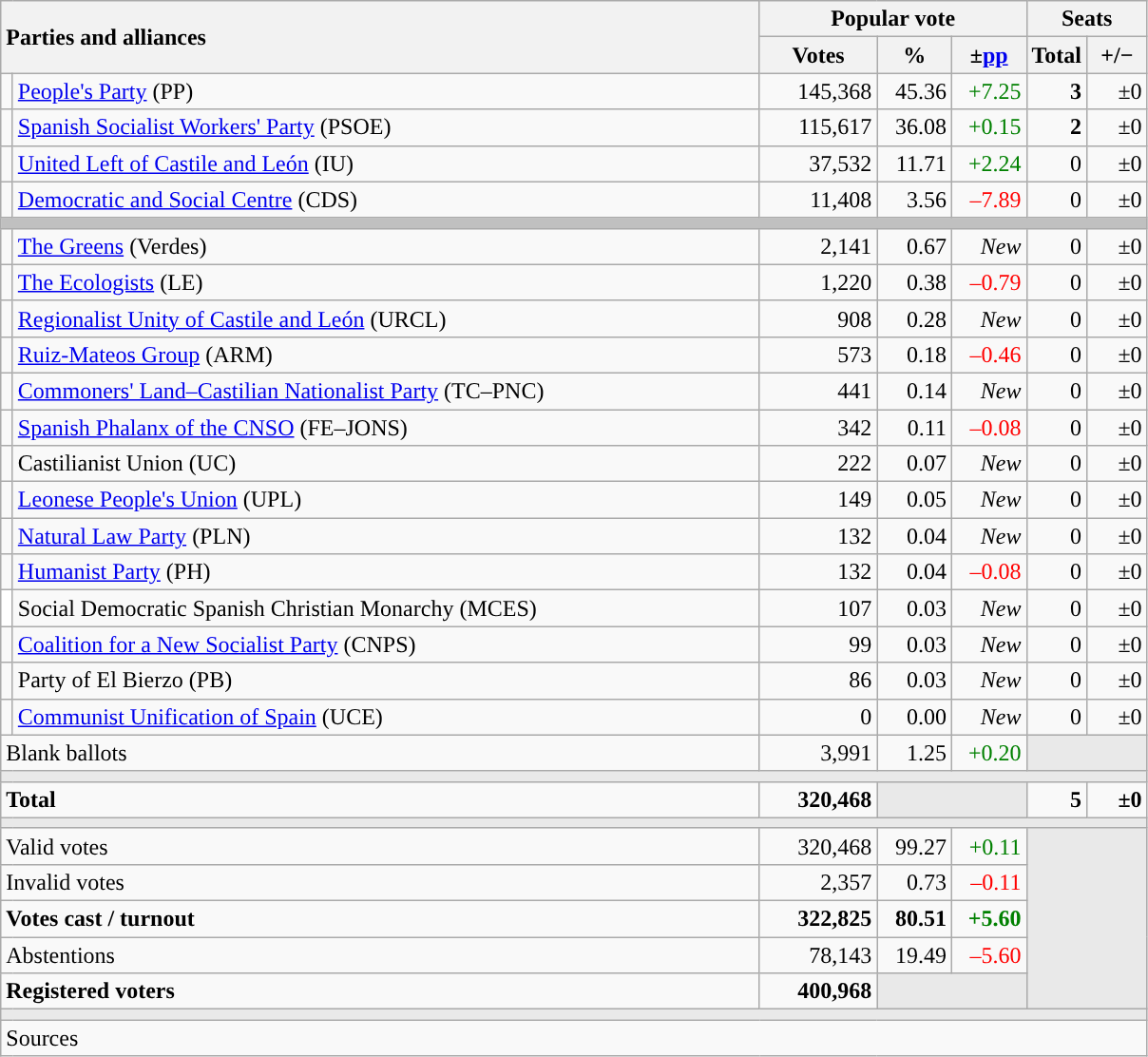<table class="wikitable" style="text-align:right;">
<tr>
<th style="text-align:left;" rowspan="2" colspan="2" width="525">Parties and alliances</th>
<th colspan="3">Popular vote</th>
<th colspan="2">Seats</th>
</tr>
<tr>
<th width="75">Votes</th>
<th width="45">%</th>
<th width="45">±<a href='#'>pp</a></th>
<th width="35">Total</th>
<th width="35">+/−</th>
</tr>
<tr>
<td width="1" style="color:inherit;background:"></td>
<td align="left"><a href='#'>People's Party</a> (PP)</td>
<td>145,368</td>
<td>45.36</td>
<td style="color:green;">+7.25</td>
<td><strong>3</strong></td>
<td>±0</td>
</tr>
<tr>
<td style="color:inherit;background:"></td>
<td align="left"><a href='#'>Spanish Socialist Workers' Party</a> (PSOE)</td>
<td>115,617</td>
<td>36.08</td>
<td style="color:green;">+0.15</td>
<td><strong>2</strong></td>
<td>±0</td>
</tr>
<tr>
<td style="color:inherit;background:"></td>
<td align="left"><a href='#'>United Left of Castile and León</a> (IU)</td>
<td>37,532</td>
<td>11.71</td>
<td style="color:green;">+2.24</td>
<td>0</td>
<td>±0</td>
</tr>
<tr>
<td style="color:inherit;background:"></td>
<td align="left"><a href='#'>Democratic and Social Centre</a> (CDS)</td>
<td>11,408</td>
<td>3.56</td>
<td style="color:red;">–7.89</td>
<td>0</td>
<td>±0</td>
</tr>
<tr>
<td colspan="7" bgcolor="#C0C0C0"></td>
</tr>
<tr>
<td style="color:inherit;background:"></td>
<td align="left"><a href='#'>The Greens</a> (Verdes)</td>
<td>2,141</td>
<td>0.67</td>
<td><em>New</em></td>
<td>0</td>
<td>±0</td>
</tr>
<tr>
<td style="color:inherit;background:"></td>
<td align="left"><a href='#'>The Ecologists</a> (LE)</td>
<td>1,220</td>
<td>0.38</td>
<td style="color:red;">–0.79</td>
<td>0</td>
<td>±0</td>
</tr>
<tr>
<td style="color:inherit;background:"></td>
<td align="left"><a href='#'>Regionalist Unity of Castile and León</a> (URCL)</td>
<td>908</td>
<td>0.28</td>
<td><em>New</em></td>
<td>0</td>
<td>±0</td>
</tr>
<tr>
<td style="color:inherit;background:"></td>
<td align="left"><a href='#'>Ruiz-Mateos Group</a> (ARM)</td>
<td>573</td>
<td>0.18</td>
<td style="color:red;">–0.46</td>
<td>0</td>
<td>±0</td>
</tr>
<tr>
<td style="color:inherit;background:"></td>
<td align="left"><a href='#'>Commoners' Land–Castilian Nationalist Party</a> (TC–PNC)</td>
<td>441</td>
<td>0.14</td>
<td><em>New</em></td>
<td>0</td>
<td>±0</td>
</tr>
<tr>
<td style="color:inherit;background:"></td>
<td align="left"><a href='#'>Spanish Phalanx of the CNSO</a> (FE–JONS)</td>
<td>342</td>
<td>0.11</td>
<td style="color:red;">–0.08</td>
<td>0</td>
<td>±0</td>
</tr>
<tr>
<td style="color:inherit;background:"></td>
<td align="left">Castilianist Union (UC)</td>
<td>222</td>
<td>0.07</td>
<td><em>New</em></td>
<td>0</td>
<td>±0</td>
</tr>
<tr>
<td style="color:inherit;background:"></td>
<td align="left"><a href='#'>Leonese People's Union</a> (UPL)</td>
<td>149</td>
<td>0.05</td>
<td><em>New</em></td>
<td>0</td>
<td>±0</td>
</tr>
<tr>
<td style="color:inherit;background:"></td>
<td align="left"><a href='#'>Natural Law Party</a> (PLN)</td>
<td>132</td>
<td>0.04</td>
<td><em>New</em></td>
<td>0</td>
<td>±0</td>
</tr>
<tr>
<td style="color:inherit;background:"></td>
<td align="left"><a href='#'>Humanist Party</a> (PH)</td>
<td>132</td>
<td>0.04</td>
<td style="color:red;">–0.08</td>
<td>0</td>
<td>±0</td>
</tr>
<tr>
<td bgcolor="white"></td>
<td align="left">Social Democratic Spanish Christian Monarchy (MCES)</td>
<td>107</td>
<td>0.03</td>
<td><em>New</em></td>
<td>0</td>
<td>±0</td>
</tr>
<tr>
<td style="color:inherit;background:"></td>
<td align="left"><a href='#'>Coalition for a New Socialist Party</a> (CNPS)</td>
<td>99</td>
<td>0.03</td>
<td><em>New</em></td>
<td>0</td>
<td>±0</td>
</tr>
<tr>
<td style="color:inherit;background:"></td>
<td align="left">Party of El Bierzo (PB)</td>
<td>86</td>
<td>0.03</td>
<td><em>New</em></td>
<td>0</td>
<td>±0</td>
</tr>
<tr>
<td style="color:inherit;background:"></td>
<td align="left"><a href='#'>Communist Unification of Spain</a> (UCE)</td>
<td>0</td>
<td>0.00</td>
<td><em>New</em></td>
<td>0</td>
<td>±0</td>
</tr>
<tr>
<td align="left" colspan="2">Blank ballots</td>
<td>3,991</td>
<td>1.25</td>
<td style="color:green;">+0.20</td>
<td bgcolor="#E9E9E9" colspan="2"></td>
</tr>
<tr>
<td colspan="7" bgcolor="#E9E9E9"></td>
</tr>
<tr style="font-weight:bold;">
<td align="left" colspan="2">Total</td>
<td>320,468</td>
<td bgcolor="#E9E9E9" colspan="2"></td>
<td>5</td>
<td>±0</td>
</tr>
<tr>
<td colspan="7" bgcolor="#E9E9E9"></td>
</tr>
<tr>
<td align="left" colspan="2">Valid votes</td>
<td>320,468</td>
<td>99.27</td>
<td style="color:green;">+0.11</td>
<td bgcolor="#E9E9E9" colspan="2" rowspan="5"></td>
</tr>
<tr>
<td align="left" colspan="2">Invalid votes</td>
<td>2,357</td>
<td>0.73</td>
<td style="color:red;">–0.11</td>
</tr>
<tr style="font-weight:bold;">
<td align="left" colspan="2">Votes cast / turnout</td>
<td>322,825</td>
<td>80.51</td>
<td style="color:green;">+5.60</td>
</tr>
<tr>
<td align="left" colspan="2">Abstentions</td>
<td>78,143</td>
<td>19.49</td>
<td style="color:red;">–5.60</td>
</tr>
<tr style="font-weight:bold;">
<td align="left" colspan="2">Registered voters</td>
<td>400,968</td>
<td bgcolor="#E9E9E9" colspan="2"></td>
</tr>
<tr>
<td colspan="7" bgcolor="#E9E9E9"></td>
</tr>
<tr>
<td align="left" colspan="7">Sources</td>
</tr>
</table>
